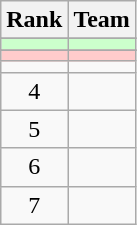<table class="wikitable" border="1">
<tr>
<th>Rank</th>
<th>Team</th>
</tr>
<tr>
</tr>
<tr bgcolor=#ccffcc>
<td align=center></td>
<td></td>
</tr>
<tr>
</tr>
<tr bgcolor=#ffcccc>
<td align=center></td>
<td></td>
</tr>
<tr>
<td align=center></td>
<td></td>
</tr>
<tr>
<td align=center>4</td>
<td></td>
</tr>
<tr>
<td align=center>5</td>
<td></td>
</tr>
<tr>
<td align=center>6</td>
<td></td>
</tr>
<tr>
<td align=center>7</td>
<td></td>
</tr>
</table>
